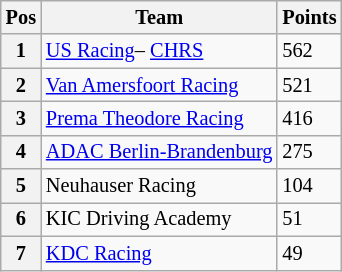<table class="wikitable" style="font-size: 85%;">
<tr>
<th>Pos</th>
<th>Team</th>
<th>Points</th>
</tr>
<tr>
<th>1</th>
<td> <a href='#'>US Racing</a>– <a href='#'>CHRS</a></td>
<td>562</td>
</tr>
<tr>
<th>2</th>
<td> <a href='#'>Van Amersfoort Racing</a></td>
<td>521</td>
</tr>
<tr>
<th>3</th>
<td> <a href='#'>Prema Theodore Racing</a></td>
<td>416</td>
</tr>
<tr>
<th>4</th>
<td nowrap> <a href='#'>ADAC Berlin-Brandenburg</a></td>
<td>275</td>
</tr>
<tr>
<th>5</th>
<td> Neuhauser Racing</td>
<td>104</td>
</tr>
<tr>
<th>6</th>
<td> KIC Driving Academy</td>
<td>51</td>
</tr>
<tr>
<th>7</th>
<td> <a href='#'>KDC Racing</a></td>
<td>49</td>
</tr>
</table>
